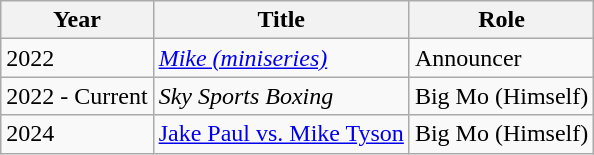<table class="wikitable">
<tr>
<th>Year</th>
<th>Title</th>
<th>Role</th>
</tr>
<tr>
<td>2022</td>
<td><em><a href='#'>Mike (miniseries)</a></em></td>
<td>Announcer</td>
</tr>
<tr>
<td>2022 - Current</td>
<td><em>Sky Sports Boxing</em></td>
<td>Big Mo (Himself)</td>
</tr>
<tr>
<td>2024</td>
<td><a href='#'>Jake Paul vs. Mike Tyson</a></td>
<td>Big Mo (Himself)</td>
</tr>
</table>
